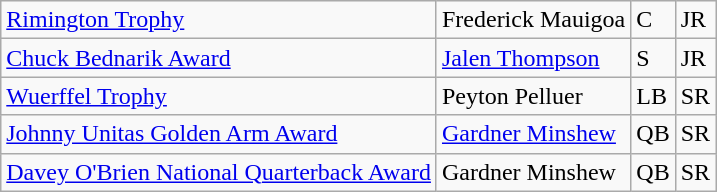<table class="wikitable">
<tr>
<td><a href='#'>Rimington Trophy</a></td>
<td>Frederick Mauigoa</td>
<td>C</td>
<td>JR</td>
</tr>
<tr>
<td><a href='#'>Chuck Bednarik Award</a></td>
<td><a href='#'>Jalen Thompson</a></td>
<td>S</td>
<td>JR</td>
</tr>
<tr>
<td><a href='#'>Wuerffel Trophy</a></td>
<td>Peyton Pelluer</td>
<td>LB</td>
<td>SR</td>
</tr>
<tr>
<td><a href='#'>Johnny Unitas Golden Arm Award</a></td>
<td><a href='#'>Gardner Minshew</a></td>
<td>QB</td>
<td>SR</td>
</tr>
<tr>
<td><a href='#'>Davey O'Brien National Quarterback Award</a></td>
<td>Gardner Minshew</td>
<td>QB</td>
<td>SR</td>
</tr>
</table>
